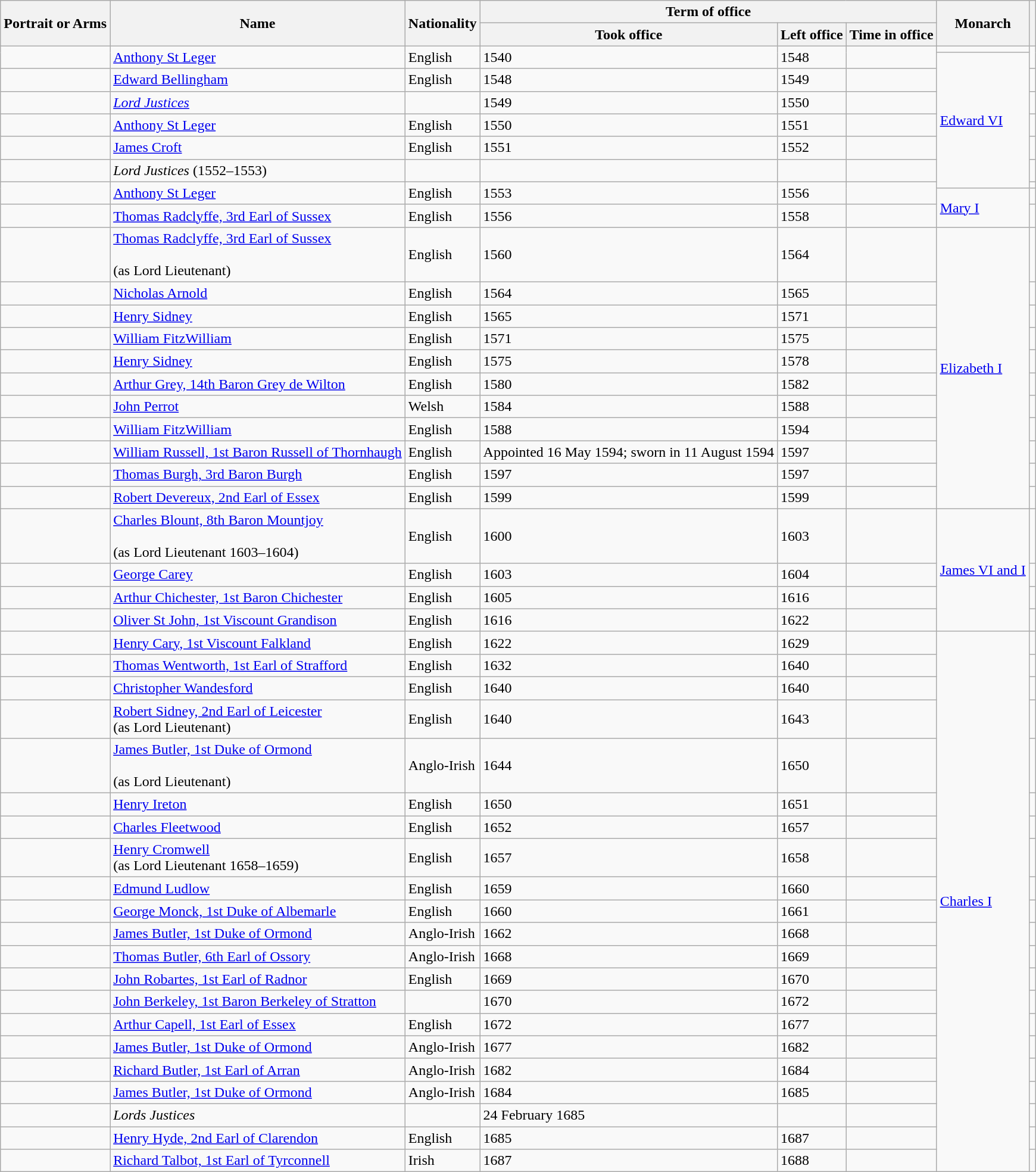<table class="wikitable">
<tr>
<th rowspan="2">Portrait or Arms</th>
<th rowspan="2">Name<br></th>
<th rowspan="2">Nationality</th>
<th colspan="3">Term of office</th>
<th rowspan="2">Monarch</th>
<th rowspan="2"></th>
</tr>
<tr>
<th>Took office</th>
<th>Left office</th>
<th>Time in office</th>
</tr>
<tr>
<td rowspan="2"></td>
<td rowspan="2"><a href='#'>Anthony St Leger</a><br></td>
<td rowspan="2">English</td>
<td rowspan="2">1540</td>
<td rowspan="2">1548</td>
<td rowspan="2"></td>
<td></td>
<td rowspan="2"></td>
</tr>
<tr>
<td rowspan="7"><a href='#'>Edward VI</a></td>
</tr>
<tr>
<td></td>
<td><a href='#'>Edward Bellingham</a><br></td>
<td>English</td>
<td>1548</td>
<td>1549</td>
<td></td>
<td></td>
</tr>
<tr>
<td></td>
<td><em><a href='#'>Lord Justices</a></em></td>
<td></td>
<td>1549</td>
<td>1550</td>
<td></td>
<td></td>
</tr>
<tr>
<td></td>
<td><a href='#'>Anthony St Leger</a><br></td>
<td>English</td>
<td>1550</td>
<td>1551</td>
<td></td>
<td></td>
</tr>
<tr>
<td></td>
<td><a href='#'>James Croft</a><br></td>
<td>English</td>
<td>1551</td>
<td>1552</td>
<td></td>
<td></td>
</tr>
<tr>
<td></td>
<td><em>Lord Justices</em> (1552–1553)</td>
<td></td>
<td></td>
<td></td>
<td></td>
<td></td>
</tr>
<tr>
<td rowspan="2"></td>
<td rowspan="2"><a href='#'>Anthony St Leger</a><br></td>
<td rowspan="2">English</td>
<td rowspan="2">1553</td>
<td rowspan="2">1556</td>
<td rowspan="2"></td>
<td></td>
</tr>
<tr>
<td rowspan="2"><a href='#'>Mary I</a></td>
<td></td>
</tr>
<tr>
<td></td>
<td><a href='#'>Thomas Radclyffe, 3rd Earl of Sussex</a><br></td>
<td>English</td>
<td>1556</td>
<td>1558</td>
<td></td>
<td></td>
</tr>
<tr>
<td></td>
<td><a href='#'>Thomas Radclyffe, 3rd Earl of Sussex</a><br><br>(as Lord Lieutenant)</td>
<td>English</td>
<td>1560</td>
<td>1564</td>
<td></td>
<td rowspan="12"><a href='#'>Elizabeth I</a></td>
<td></td>
</tr>
<tr>
<td></td>
<td><a href='#'>Nicholas Arnold</a><br></td>
<td>English</td>
<td>1564</td>
<td>1565</td>
<td></td>
<td></td>
</tr>
<tr>
<td></td>
<td><a href='#'>Henry Sidney</a><br></td>
<td>English</td>
<td>1565</td>
<td>1571</td>
<td></td>
<td></td>
</tr>
<tr>
<td></td>
<td><a href='#'>William FitzWilliam</a><br></td>
<td>English</td>
<td>1571</td>
<td>1575</td>
<td></td>
<td></td>
</tr>
<tr>
<td></td>
<td><a href='#'>Henry Sidney</a><br></td>
<td>English</td>
<td>1575</td>
<td>1578</td>
<td></td>
<td></td>
</tr>
<tr>
<td></td>
<td><a href='#'>Arthur Grey, 14th Baron Grey de Wilton</a><br></td>
<td>English</td>
<td>1580</td>
<td>1582</td>
<td></td>
<td></td>
</tr>
<tr>
<td></td>
<td><a href='#'>John Perrot</a><br></td>
<td>Welsh</td>
<td>1584</td>
<td>1588</td>
<td></td>
<td></td>
</tr>
<tr>
<td></td>
<td><a href='#'>William FitzWilliam</a><br></td>
<td>English</td>
<td>1588</td>
<td>1594</td>
<td></td>
<td></td>
</tr>
<tr>
<td></td>
<td><a href='#'>William Russell, 1st Baron Russell of Thornhaugh</a><br></td>
<td>English</td>
<td>Appointed 16 May 1594; sworn in 11 August 1594</td>
<td>1597</td>
<td></td>
<td></td>
</tr>
<tr>
<td></td>
<td><a href='#'>Thomas Burgh, 3rd Baron Burgh</a><br></td>
<td>English</td>
<td>1597</td>
<td>1597</td>
<td></td>
<td></td>
</tr>
<tr>
<td></td>
<td><a href='#'>Robert Devereux, 2nd Earl of Essex</a><br></td>
<td>English</td>
<td>1599</td>
<td>1599</td>
<td></td>
<td></td>
</tr>
<tr>
<td rowspan="2"></td>
<td rowspan="2"><a href='#'>Charles Blount, 8th Baron Mountjoy</a><br><br>(as Lord Lieutenant 1603–1604)</td>
<td rowspan="2">English</td>
<td rowspan="2">1600</td>
<td rowspan="2">1603</td>
<td rowspan="2"></td>
<td rowspan="2"></td>
</tr>
<tr>
<td rowspan="5"><a href='#'>James VI and I</a></td>
</tr>
<tr>
<td></td>
<td><a href='#'>George Carey</a><br></td>
<td>English</td>
<td>1603</td>
<td>1604</td>
<td></td>
<td></td>
</tr>
<tr>
<td></td>
<td><a href='#'>Arthur Chichester, 1st Baron Chichester</a><br></td>
<td>English</td>
<td>1605</td>
<td>1616</td>
<td></td>
<td></td>
</tr>
<tr>
<td></td>
<td><a href='#'>Oliver St John, 1st Viscount Grandison</a><br></td>
<td>English</td>
<td>1616</td>
<td>1622</td>
<td></td>
</tr>
<tr>
<td rowspan="2"></td>
<td rowspan="2"><a href='#'>Henry Cary, 1st Viscount Falkland</a><br></td>
<td rowspan="2">English</td>
<td rowspan="2">1622</td>
<td rowspan="2">1629</td>
<td rowspan="2"></td>
<td rowspan="2"></td>
</tr>
<tr>
<td rowspan="21"><a href='#'>Charles I</a></td>
</tr>
<tr>
<td></td>
<td><a href='#'>Thomas Wentworth, 1st Earl of Strafford</a><br></td>
<td>English</td>
<td>1632</td>
<td>1640</td>
<td></td>
<td></td>
</tr>
<tr>
<td></td>
<td><a href='#'>Christopher Wandesford</a><br></td>
<td>English</td>
<td>1640</td>
<td>1640</td>
<td></td>
<td></td>
</tr>
<tr>
<td></td>
<td><a href='#'>Robert Sidney, 2nd Earl of Leicester</a><br> (as Lord Lieutenant)</td>
<td>English</td>
<td>1640</td>
<td>1643</td>
<td></td>
<td></td>
</tr>
<tr>
<td></td>
<td><a href='#'>James Butler, 1st Duke of Ormond</a><br><br>(as Lord Lieutenant)</td>
<td>Anglo-Irish</td>
<td>1644</td>
<td>1650</td>
<td></td>
<td></td>
</tr>
<tr>
<td></td>
<td><a href='#'>Henry Ireton</a><br></td>
<td>English</td>
<td>1650</td>
<td>1651</td>
<td></td>
<td></td>
</tr>
<tr>
<td></td>
<td><a href='#'>Charles Fleetwood</a><br></td>
<td>English</td>
<td>1652</td>
<td>1657</td>
<td></td>
<td></td>
</tr>
<tr>
<td></td>
<td><a href='#'>Henry Cromwell</a><br> (as Lord Lieutenant 1658–1659)</td>
<td>English</td>
<td>1657</td>
<td>1658</td>
<td></td>
<td></td>
</tr>
<tr>
<td></td>
<td><a href='#'>Edmund Ludlow</a><br></td>
<td>English</td>
<td>1659</td>
<td>1660</td>
<td></td>
<td></td>
</tr>
<tr>
<td></td>
<td><a href='#'>George Monck, 1st Duke of Albemarle</a><br></td>
<td>English</td>
<td>1660</td>
<td>1661</td>
<td></td>
</tr>
<tr>
<td></td>
<td><a href='#'>James Butler, 1st Duke of Ormond</a><br></td>
<td>Anglo-Irish</td>
<td>1662</td>
<td>1668</td>
<td></td>
<td></td>
</tr>
<tr>
<td></td>
<td><a href='#'>Thomas Butler, 6th Earl of Ossory</a><br></td>
<td>Anglo-Irish</td>
<td>1668</td>
<td>1669</td>
<td></td>
<td></td>
</tr>
<tr>
<td></td>
<td><a href='#'>John Robartes, 1st Earl of Radnor</a><br></td>
<td>English</td>
<td>1669</td>
<td>1670</td>
<td></td>
<td></td>
</tr>
<tr>
<td></td>
<td><a href='#'>John Berkeley, 1st Baron Berkeley of Stratton</a><br></td>
<td></td>
<td>1670</td>
<td>1672</td>
<td></td>
<td></td>
</tr>
<tr>
<td></td>
<td><a href='#'>Arthur Capell, 1st Earl of Essex</a><br></td>
<td>English</td>
<td>1672</td>
<td>1677</td>
<td></td>
<td></td>
</tr>
<tr>
<td></td>
<td><a href='#'>James Butler, 1st Duke of Ormond</a><br></td>
<td>Anglo-Irish</td>
<td>1677</td>
<td>1682</td>
<td></td>
<td></td>
</tr>
<tr>
<td></td>
<td><a href='#'>Richard Butler, 1st Earl of Arran</a><br></td>
<td>Anglo-Irish</td>
<td>1682</td>
<td>1684</td>
<td></td>
<td></td>
</tr>
<tr>
<td></td>
<td><a href='#'>James Butler, 1st Duke of Ormond</a><br></td>
<td>Anglo-Irish</td>
<td>1684</td>
<td>1685</td>
<td></td>
<td></td>
</tr>
<tr>
<td></td>
<td><em>Lords Justices</em></td>
<td></td>
<td>24 February 1685</td>
<td></td>
<td></td>
<td></td>
</tr>
<tr>
<td></td>
<td><a href='#'>Henry Hyde, 2nd Earl of Clarendon</a><br></td>
<td>English</td>
<td>1685</td>
<td>1687</td>
<td></td>
<td></td>
</tr>
<tr>
<td></td>
<td><a href='#'>Richard Talbot, 1st Earl of Tyrconnell</a><br></td>
<td>Irish</td>
<td>1687</td>
<td>1688</td>
<td></td>
<td></td>
</tr>
</table>
